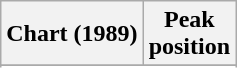<table class="wikitable sortable plainrowheaders" style="text-align:center;">
<tr>
<th scope="col">Chart (1989)</th>
<th scope="col">Peak<br>position</th>
</tr>
<tr>
</tr>
<tr>
</tr>
</table>
